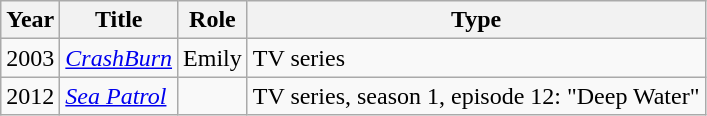<table class="wikitable">
<tr>
<th>Year</th>
<th>Title</th>
<th>Role</th>
<th>Type</th>
</tr>
<tr>
<td>2003</td>
<td><em><a href='#'>CrashBurn</a></em></td>
<td>Emily</td>
<td>TV series</td>
</tr>
<tr>
<td>2012</td>
<td><em><a href='#'>Sea Patrol</a></em></td>
<td></td>
<td>TV series, season 1, episode 12: "Deep Water"</td>
</tr>
</table>
